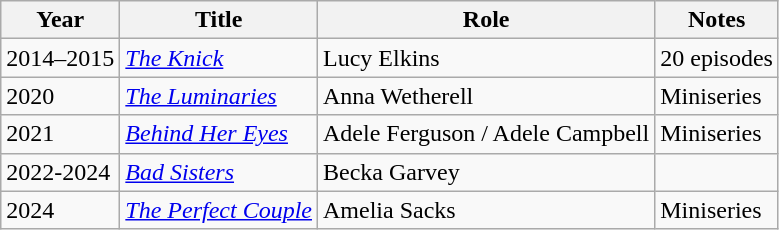<table class="wikitable sortable">
<tr>
<th>Year</th>
<th>Title</th>
<th>Role</th>
<th>Notes</th>
</tr>
<tr>
<td>2014–2015</td>
<td><em><a href='#'>The Knick</a></em></td>
<td>Lucy Elkins</td>
<td>20 episodes</td>
</tr>
<tr>
<td>2020</td>
<td><em><a href='#'>The Luminaries</a></em></td>
<td>Anna Wetherell</td>
<td>Miniseries</td>
</tr>
<tr>
<td>2021</td>
<td><em><a href='#'>Behind Her Eyes</a></em></td>
<td>Adele Ferguson / Adele Campbell</td>
<td>Miniseries</td>
</tr>
<tr>
<td>2022-2024</td>
<td><em><a href='#'>Bad Sisters</a></em></td>
<td>Becka Garvey</td>
<td></td>
</tr>
<tr>
<td>2024</td>
<td><em><a href='#'>The Perfect Couple</a></em></td>
<td>Amelia Sacks</td>
<td>Miniseries</td>
</tr>
</table>
